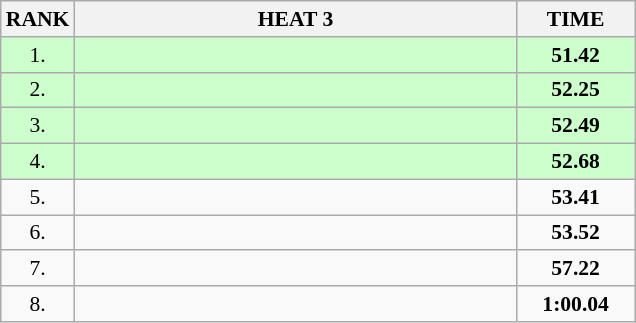<table class="wikitable" style="border-collapse: collapse; font-size: 90%;">
<tr>
<th>RANK</th>
<th style="width: 20em">HEAT 3</th>
<th style="width: 5em">TIME</th>
</tr>
<tr style="background:#ccffcc;">
<td align="center">1.</td>
<td></td>
<td align="center"><strong>51.42</strong></td>
</tr>
<tr style="background:#ccffcc;">
<td align="center">2.</td>
<td></td>
<td align="center"><strong>52.25</strong></td>
</tr>
<tr style="background:#ccffcc;">
<td align="center">3.</td>
<td></td>
<td align="center"><strong>52.49</strong></td>
</tr>
<tr style="background:#ccffcc;">
<td align="center">4.</td>
<td></td>
<td align="center"><strong>52.68</strong></td>
</tr>
<tr>
<td align="center">5.</td>
<td></td>
<td align="center"><strong>53.41</strong></td>
</tr>
<tr>
<td align="center">6.</td>
<td></td>
<td align="center"><strong>53.52</strong></td>
</tr>
<tr>
<td align="center">7.</td>
<td></td>
<td align="center"><strong>57.22</strong></td>
</tr>
<tr>
<td align="center">8.</td>
<td></td>
<td align="center"><strong>1:00.04</strong></td>
</tr>
</table>
